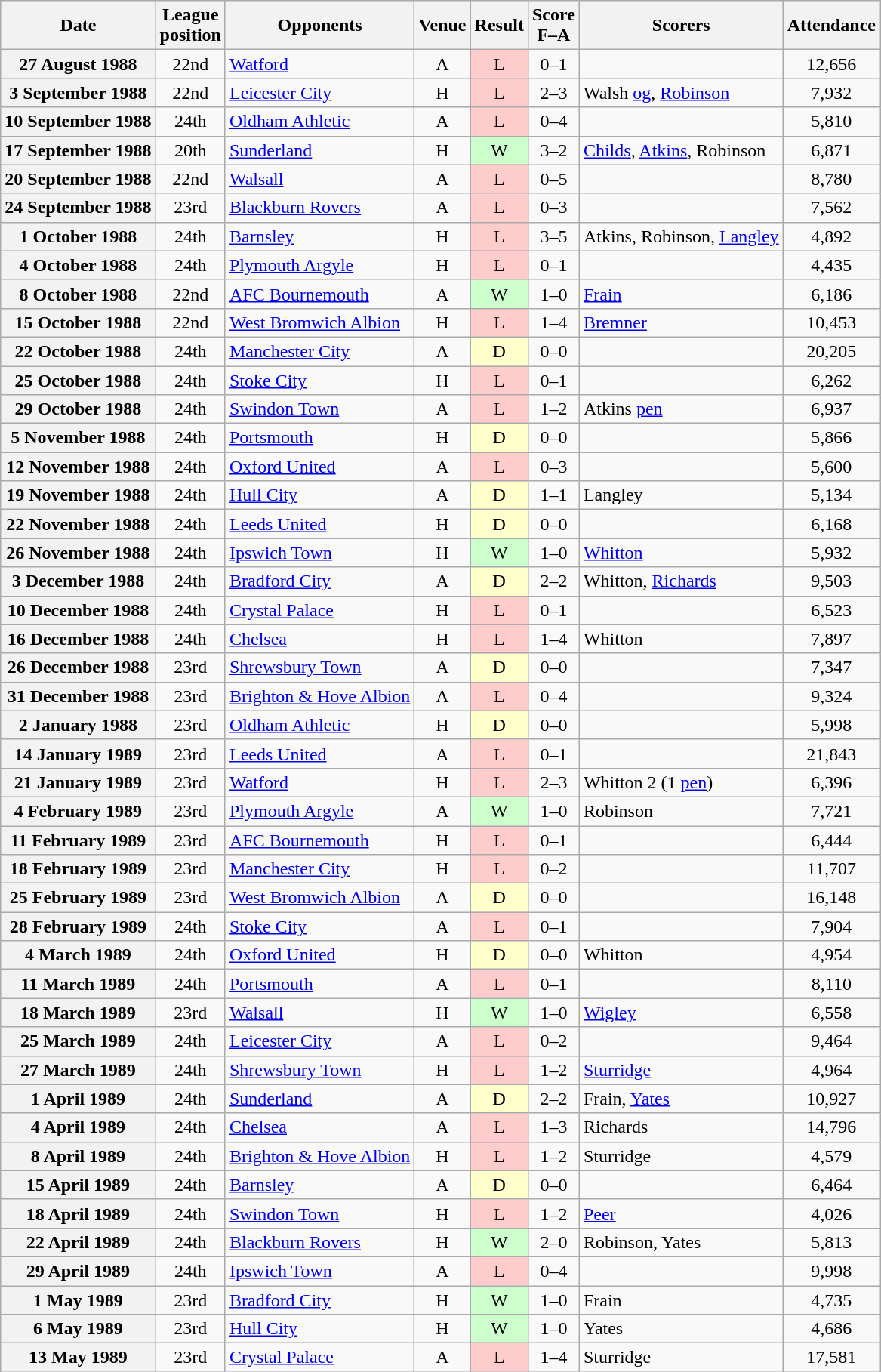<table class="wikitable plainrowheaders" style="text-align:center">
<tr>
<th scope="col">Date</th>
<th scope="col">League<br>position</th>
<th scope="col">Opponents</th>
<th scope="col">Venue</th>
<th scope="col">Result</th>
<th scope="col">Score<br>F–A</th>
<th scope="col">Scorers</th>
<th scope="col">Attendance</th>
</tr>
<tr>
<th scope="row">27 August 1988</th>
<td>22nd</td>
<td align="left"><a href='#'>Watford</a></td>
<td>A</td>
<td style="background:#fcc">L</td>
<td>0–1</td>
<td></td>
<td>12,656</td>
</tr>
<tr>
<th scope="row">3 September 1988</th>
<td>22nd</td>
<td align="left"><a href='#'>Leicester City</a></td>
<td>H</td>
<td style="background:#fcc">L</td>
<td>2–3</td>
<td align="left">Walsh <a href='#'>og</a>, <a href='#'>Robinson</a></td>
<td>7,932</td>
</tr>
<tr>
<th scope="row">10 September 1988</th>
<td>24th</td>
<td align="left"><a href='#'>Oldham Athletic</a></td>
<td>A</td>
<td style="background:#fcc">L</td>
<td>0–4</td>
<td></td>
<td>5,810</td>
</tr>
<tr>
<th scope="row">17 September 1988</th>
<td>20th</td>
<td align="left"><a href='#'>Sunderland</a></td>
<td>H</td>
<td style="background:#cfc">W</td>
<td>3–2</td>
<td align="left"><a href='#'>Childs</a>, <a href='#'>Atkins</a>, Robinson</td>
<td>6,871</td>
</tr>
<tr>
<th scope="row">20 September 1988</th>
<td>22nd</td>
<td align="left"><a href='#'>Walsall</a></td>
<td>A</td>
<td style="background:#fcc">L</td>
<td>0–5</td>
<td></td>
<td>8,780</td>
</tr>
<tr>
<th scope="row">24 September 1988</th>
<td>23rd</td>
<td align="left"><a href='#'>Blackburn Rovers</a></td>
<td>A</td>
<td style="background:#fcc">L</td>
<td>0–3</td>
<td></td>
<td>7,562</td>
</tr>
<tr>
<th scope="row">1 October 1988</th>
<td>24th</td>
<td align="left"><a href='#'>Barnsley</a></td>
<td>H</td>
<td style="background:#fcc">L</td>
<td>3–5</td>
<td align="left">Atkins, Robinson, <a href='#'>Langley</a></td>
<td>4,892</td>
</tr>
<tr>
<th scope="row">4 October 1988</th>
<td>24th</td>
<td align="left"><a href='#'>Plymouth Argyle</a></td>
<td>H</td>
<td style="background:#fcc">L</td>
<td>0–1</td>
<td></td>
<td>4,435</td>
</tr>
<tr>
<th scope="row">8 October 1988</th>
<td>22nd</td>
<td align="left"><a href='#'>AFC Bournemouth</a></td>
<td>A</td>
<td style="background:#cfc">W</td>
<td>1–0</td>
<td align="left"><a href='#'>Frain</a></td>
<td>6,186</td>
</tr>
<tr>
<th scope="row">15 October 1988</th>
<td>22nd</td>
<td align="left"><a href='#'>West Bromwich Albion</a></td>
<td>H</td>
<td style="background:#fcc">L</td>
<td>1–4</td>
<td align="left"><a href='#'>Bremner</a></td>
<td>10,453</td>
</tr>
<tr>
<th scope="row">22 October 1988</th>
<td>24th</td>
<td align="left"><a href='#'>Manchester City</a></td>
<td>A</td>
<td style="background:#ffc">D</td>
<td>0–0</td>
<td></td>
<td>20,205</td>
</tr>
<tr>
<th scope="row">25 October 1988</th>
<td>24th</td>
<td align="left"><a href='#'>Stoke City</a></td>
<td>H</td>
<td style="background:#fcc">L</td>
<td>0–1</td>
<td></td>
<td>6,262</td>
</tr>
<tr>
<th scope="row">29 October 1988</th>
<td>24th</td>
<td align="left"><a href='#'>Swindon Town</a></td>
<td>A</td>
<td style="background:#fcc">L</td>
<td>1–2</td>
<td align="left">Atkins <a href='#'>pen</a></td>
<td>6,937</td>
</tr>
<tr>
<th scope="row">5 November 1988</th>
<td>24th</td>
<td align="left"><a href='#'>Portsmouth</a></td>
<td>H</td>
<td style="background:#ffc">D</td>
<td>0–0</td>
<td></td>
<td>5,866</td>
</tr>
<tr>
<th scope="row">12 November 1988</th>
<td>24th</td>
<td align="left"><a href='#'>Oxford United</a></td>
<td>A</td>
<td style="background:#fcc">L</td>
<td>0–3</td>
<td></td>
<td>5,600</td>
</tr>
<tr>
<th scope="row">19 November 1988</th>
<td>24th</td>
<td align="left"><a href='#'>Hull City</a></td>
<td>A</td>
<td style="background:#ffc">D</td>
<td>1–1</td>
<td align="left">Langley</td>
<td>5,134</td>
</tr>
<tr>
<th scope="row">22 November 1988</th>
<td>24th</td>
<td align="left"><a href='#'>Leeds United</a></td>
<td>H</td>
<td style="background:#ffc">D</td>
<td>0–0</td>
<td></td>
<td>6,168</td>
</tr>
<tr>
<th scope="row">26 November 1988</th>
<td>24th</td>
<td align="left"><a href='#'>Ipswich Town</a></td>
<td>H</td>
<td style="background:#cfc">W</td>
<td>1–0</td>
<td align="left"><a href='#'>Whitton</a></td>
<td>5,932</td>
</tr>
<tr>
<th scope="row">3 December 1988</th>
<td>24th</td>
<td align="left"><a href='#'>Bradford City</a></td>
<td>A</td>
<td style="background:#ffc">D</td>
<td>2–2</td>
<td align="left">Whitton, <a href='#'>Richards</a></td>
<td>9,503</td>
</tr>
<tr>
<th scope="row">10 December 1988</th>
<td>24th</td>
<td align="left"><a href='#'>Crystal Palace</a></td>
<td>H</td>
<td style="background:#fcc">L</td>
<td>0–1</td>
<td></td>
<td>6,523</td>
</tr>
<tr>
<th scope="row">16 December 1988</th>
<td>24th</td>
<td align="left"><a href='#'>Chelsea</a></td>
<td>H</td>
<td style="background:#fcc">L</td>
<td>1–4</td>
<td align="left">Whitton</td>
<td>7,897</td>
</tr>
<tr>
<th scope="row">26 December 1988</th>
<td>23rd</td>
<td align="left"><a href='#'>Shrewsbury Town</a></td>
<td>A</td>
<td style="background:#ffc">D</td>
<td>0–0</td>
<td></td>
<td>7,347</td>
</tr>
<tr>
<th scope="row">31 December 1988</th>
<td>23rd</td>
<td align="left"><a href='#'>Brighton & Hove Albion</a></td>
<td>A</td>
<td style="background:#fcc">L</td>
<td>0–4</td>
<td></td>
<td>9,324</td>
</tr>
<tr>
<th scope="row">2 January 1988</th>
<td>23rd</td>
<td align="left"><a href='#'>Oldham Athletic</a></td>
<td>H</td>
<td style="background:#ffc">D</td>
<td>0–0</td>
<td></td>
<td>5,998</td>
</tr>
<tr>
<th scope="row">14 January 1989</th>
<td>23rd</td>
<td align="left"><a href='#'>Leeds United</a></td>
<td>A</td>
<td style="background:#fcc">L</td>
<td>0–1</td>
<td></td>
<td>21,843</td>
</tr>
<tr>
<th scope="row">21 January 1989</th>
<td>23rd</td>
<td align="left"><a href='#'>Watford</a></td>
<td>H</td>
<td style="background:#fcc">L</td>
<td>2–3</td>
<td align="left">Whitton 2 (1 <a href='#'>pen</a>)</td>
<td>6,396</td>
</tr>
<tr>
<th scope="row">4 February 1989</th>
<td>23rd</td>
<td align="left"><a href='#'>Plymouth Argyle</a></td>
<td>A</td>
<td style="background:#cfc">W</td>
<td>1–0</td>
<td align="left">Robinson</td>
<td>7,721</td>
</tr>
<tr>
<th scope="row">11 February 1989</th>
<td>23rd</td>
<td align="left"><a href='#'>AFC Bournemouth</a></td>
<td>H</td>
<td style="background:#fcc">L</td>
<td>0–1</td>
<td></td>
<td>6,444</td>
</tr>
<tr>
<th scope="row">18 February 1989</th>
<td>23rd</td>
<td align="left"><a href='#'>Manchester City</a></td>
<td>H</td>
<td style="background:#fcc">L</td>
<td>0–2</td>
<td></td>
<td>11,707</td>
</tr>
<tr>
<th scope="row">25 February 1989</th>
<td>23rd</td>
<td align="left"><a href='#'>West Bromwich Albion</a></td>
<td>A</td>
<td style="background:#ffc">D</td>
<td>0–0</td>
<td></td>
<td>16,148</td>
</tr>
<tr>
<th scope="row">28 February 1989</th>
<td>24th</td>
<td align="left"><a href='#'>Stoke City</a></td>
<td>A</td>
<td style="background:#fcc">L</td>
<td>0–1</td>
<td></td>
<td>7,904</td>
</tr>
<tr>
<th scope="row">4 March 1989</th>
<td>24th</td>
<td align="left"><a href='#'>Oxford United</a></td>
<td>H</td>
<td style="background:#ffc">D</td>
<td>0–0</td>
<td align="left">Whitton</td>
<td>4,954</td>
</tr>
<tr>
<th scope="row">11 March 1989</th>
<td>24th</td>
<td align="left"><a href='#'>Portsmouth</a></td>
<td>A</td>
<td style="background:#fcc">L</td>
<td>0–1</td>
<td></td>
<td>8,110</td>
</tr>
<tr>
<th scope="row">18 March 1989</th>
<td>23rd</td>
<td align="left"><a href='#'>Walsall</a></td>
<td>H</td>
<td style="background:#cfc">W</td>
<td>1–0</td>
<td align="left"><a href='#'>Wigley</a></td>
<td>6,558</td>
</tr>
<tr>
<th scope="row">25 March 1989</th>
<td>24th</td>
<td align="left"><a href='#'>Leicester City</a></td>
<td>A</td>
<td style="background:#fcc">L</td>
<td>0–2</td>
<td></td>
<td>9,464</td>
</tr>
<tr>
<th scope="row">27 March 1989</th>
<td>24th</td>
<td align="left"><a href='#'>Shrewsbury Town</a></td>
<td>H</td>
<td style="background:#fcc">L</td>
<td>1–2</td>
<td align="left"><a href='#'>Sturridge</a></td>
<td>4,964</td>
</tr>
<tr>
<th scope="row">1 April 1989</th>
<td>24th</td>
<td align="left"><a href='#'>Sunderland</a></td>
<td>A</td>
<td style="background:#ffc">D</td>
<td>2–2</td>
<td align="left">Frain, <a href='#'>Yates</a></td>
<td>10,927</td>
</tr>
<tr>
<th scope="row">4 April 1989</th>
<td>24th</td>
<td align="left"><a href='#'>Chelsea</a></td>
<td>A</td>
<td style="background:#fcc">L</td>
<td>1–3</td>
<td align="left">Richards</td>
<td>14,796</td>
</tr>
<tr>
<th scope="row">8 April 1989</th>
<td>24th</td>
<td align="left"><a href='#'>Brighton & Hove Albion</a></td>
<td>H</td>
<td style="background:#fcc">L</td>
<td>1–2</td>
<td align="left">Sturridge</td>
<td>4,579</td>
</tr>
<tr>
<th scope="row">15 April 1989</th>
<td>24th</td>
<td align="left"><a href='#'>Barnsley</a></td>
<td>A</td>
<td style="background:#ffc">D</td>
<td>0–0</td>
<td></td>
<td>6,464</td>
</tr>
<tr>
<th scope="row">18 April 1989</th>
<td>24th</td>
<td align="left"><a href='#'>Swindon Town</a></td>
<td>H</td>
<td style="background:#fcc">L</td>
<td>1–2</td>
<td align="left"><a href='#'>Peer</a></td>
<td>4,026</td>
</tr>
<tr>
<th scope="row">22 April 1989</th>
<td>24th</td>
<td align="left"><a href='#'>Blackburn Rovers</a></td>
<td>H</td>
<td style="background:#cfc">W</td>
<td>2–0</td>
<td align="left">Robinson, Yates</td>
<td>5,813</td>
</tr>
<tr>
<th scope="row">29 April 1989</th>
<td>24th</td>
<td align="left"><a href='#'>Ipswich Town</a></td>
<td>A</td>
<td style="background:#fcc">L</td>
<td>0–4</td>
<td></td>
<td>9,998</td>
</tr>
<tr>
<th scope="row">1 May 1989</th>
<td>23rd</td>
<td align="left"><a href='#'>Bradford City</a></td>
<td>H</td>
<td style="background:#cfc">W</td>
<td>1–0</td>
<td align="left">Frain</td>
<td>4,735</td>
</tr>
<tr>
<th scope="row">6 May 1989</th>
<td>23rd</td>
<td align="left"><a href='#'>Hull City</a></td>
<td>H</td>
<td style="background:#cfc">W</td>
<td>1–0</td>
<td align="left">Yates</td>
<td>4,686</td>
</tr>
<tr>
<th scope="row">13 May 1989</th>
<td>23rd</td>
<td align="left"><a href='#'>Crystal Palace</a></td>
<td>A</td>
<td style="background:#fcc">L</td>
<td>1–4</td>
<td align="left">Sturridge</td>
<td>17,581</td>
</tr>
</table>
